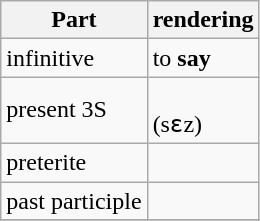<table class="wikitable">
<tr>
<th>Part</th>
<th>rendering</th>
</tr>
<tr>
<td>infinitive</td>
<td>to <strong>say</strong></td>
</tr>
<tr>
<td>present 3S</td>
<td><strong></strong> <br>(sɛz)</td>
</tr>
<tr>
<td>preterite</td>
<td><strong></strong></td>
</tr>
<tr>
<td>past participle</td>
<td><strong></strong></td>
</tr>
<tr>
</tr>
</table>
